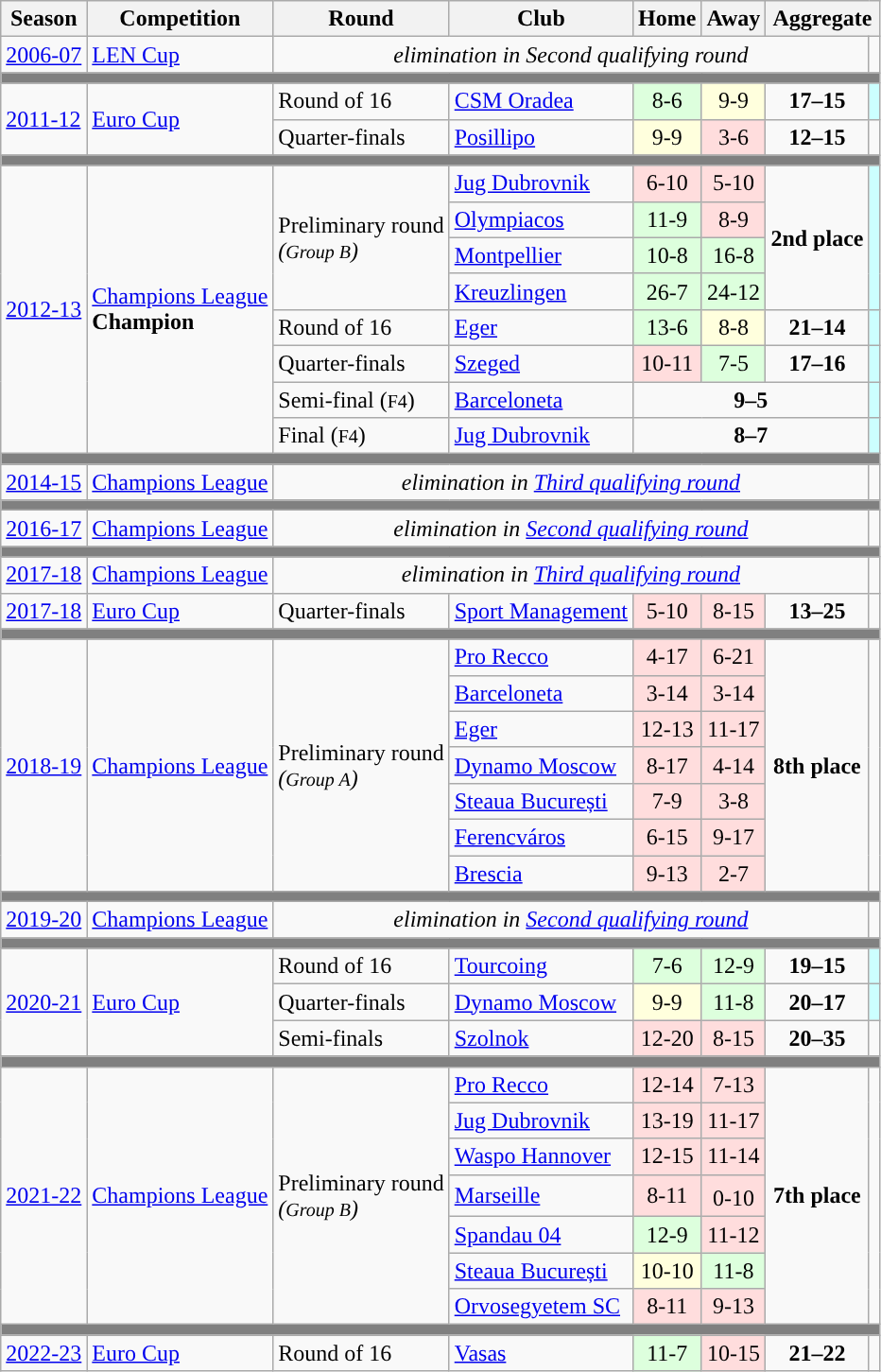<table class="wikitable collapsible collapsed" align="center" style="text-align:left;">
<tr>
<th>Season</th>
<th>Competition</th>
<th>Round</th>
<th>Club</th>
<th>Home</th>
<th>Away</th>
<th colspan=2>Aggregate</th>
</tr>
<tr>
<td rowspan=1><a href='#'>2006-07</a></td>
<td rowspan=1><a href='#'>LEN Cup</a></td>
<td colspan=5; align="center"><em>elimination in Second qualifying round</em></td>
<td align="center"></td>
</tr>
<tr>
<td colspan=8 style="text-align: center;" bgcolor=grey></td>
</tr>
<tr>
<td rowspan=2><a href='#'>2011-12</a></td>
<td rowspan=2><a href='#'>Euro Cup</a></td>
<td>Round of 16</td>
<td> <a href='#'>CSM Oradea</a></td>
<td style="text-align:center; background:#dfd;">8-6</td>
<td style="text-align:center; background:#ffd;">9-9</td>
<td align=center><strong>17–15</strong></td>
<td style="background-color:#CFF" align="center"></td>
</tr>
<tr>
<td>Quarter-finals</td>
<td> <a href='#'>Posillipo</a></td>
<td style="text-align:center; background:#ffd;">9-9</td>
<td style="text-align:center; background:#fdd;">3-6</td>
<td align=center><strong>12–15</strong></td>
<td align="center"></td>
</tr>
<tr>
<td colspan=8 style="text-align: center;" bgcolor=grey></td>
</tr>
<tr>
<td rowspan=8><a href='#'>2012-13</a></td>
<td rowspan=8><a href='#'>Champions League</a><br> <strong>Champion</strong></td>
<td rowspan=4>Preliminary round<br><em>(<small>Group B</small>)</em></td>
<td> <a href='#'>Jug Dubrovnik</a></td>
<td style="text-align:center; background:#fdd;">6-10</td>
<td style="text-align:center; background:#fdd;">5-10</td>
<td align=center rowspan=4><strong>2nd place</strong></td>
<td style="background-color:#CFF" align="center" rowspan=4></td>
</tr>
<tr>
<td> <a href='#'>Olympiacos</a></td>
<td style="text-align:center; background:#dfd;">11-9</td>
<td style="text-align:center; background:#fdd;">8-9</td>
</tr>
<tr>
<td> <a href='#'>Montpellier</a></td>
<td style="text-align:center; background:#dfd;">10-8</td>
<td style="text-align:center; background:#dfd;">16-8</td>
</tr>
<tr>
<td> <a href='#'>Kreuzlingen</a></td>
<td style="text-align:center; background:#dfd;">26-7</td>
<td style="text-align:center; background:#dfd;">24-12</td>
</tr>
<tr>
<td>Round of 16</td>
<td> <a href='#'>Eger</a></td>
<td style="text-align:center; background:#dfd;">13-6</td>
<td style="text-align:center; background:#ffd;">8-8</td>
<td style="text-align:center;"><strong>21–14</strong></td>
<td style="background-color:#CFF" align="center"></td>
</tr>
<tr>
<td>Quarter-finals</td>
<td> <a href='#'>Szeged</a></td>
<td style="text-align:center; background:#fdd;">10-11</td>
<td style="text-align:center; background:#dfd;">7-5</td>
<td align=center><strong>17–16</strong></td>
<td style="background-color:#CFF" align="center"></td>
</tr>
<tr>
<td>Semi-final (<small>F4</small>)</td>
<td> <a href='#'>Barceloneta</a></td>
<td colspan=3; style="text-align:center"><strong>9–5</strong></td>
<td style="background-color:#CFF" align="center"></td>
</tr>
<tr>
<td>Final (<small>F4</small>)</td>
<td> <a href='#'>Jug Dubrovnik</a></td>
<td colspan=3; style="text-align:center"><strong>8–7</strong></td>
<td style="background-color:#CFF" align="center"></td>
</tr>
<tr>
<td colspan=8 style="text-align: center;" bgcolor=grey></td>
</tr>
<tr>
<td rowspan=1><a href='#'>2014-15</a></td>
<td rowspan=1><a href='#'>Champions League</a></td>
<td colspan=5; align="center"><em>elimination in <a href='#'>Third qualifying round</a></em></td>
<td align="center"></td>
</tr>
<tr>
<td colspan=8 style="text-align: center;" bgcolor=grey></td>
</tr>
<tr>
<td rowspan=1><a href='#'>2016-17</a></td>
<td rowspan=1><a href='#'>Champions League</a></td>
<td colspan=5; align="center"><em>elimination in <a href='#'>Second qualifying round</a></em></td>
<td align="center"></td>
</tr>
<tr>
<td colspan=8 style="text-align: center;" bgcolor=grey></td>
</tr>
<tr>
<td rowspan=1><a href='#'>2017-18</a></td>
<td rowspan=1><a href='#'>Champions League</a></td>
<td colspan=5; align="center"><em>elimination in <a href='#'>Third qualifying round</a></em></td>
<td align="center"></td>
</tr>
<tr>
<td rowspan=1><a href='#'>2017-18</a></td>
<td rowspan=1><a href='#'>Euro Cup</a></td>
<td>Quarter-finals</td>
<td> <a href='#'>Sport Management</a></td>
<td style="text-align:center; background:#fdd;">5-10</td>
<td style="text-align:center; background:#fdd;">8-15</td>
<td style="text-align:center;"><strong>13–25</strong></td>
<td align="center"></td>
</tr>
<tr>
<td colspan=8 style="text-align: center;" bgcolor=grey></td>
</tr>
<tr>
<td rowspan=7><a href='#'>2018-19</a></td>
<td rowspan=7><a href='#'>Champions League</a></td>
<td rowspan=7>Preliminary round<br><em>(<small>Group A</small>)</em></td>
<td> <a href='#'>Pro Recco</a></td>
<td style="text-align:center; background:#fdd;">4-17</td>
<td style="text-align:center; background:#fdd;">6-21</td>
<td align=center rowspan=7><strong>8th place</strong></td>
<td align="center" rowspan=7></td>
</tr>
<tr>
<td> <a href='#'>Barceloneta</a></td>
<td style="text-align:center; background:#fdd;">3-14</td>
<td style="text-align:center; background:#fdd;">3-14</td>
</tr>
<tr>
<td> <a href='#'>Eger</a></td>
<td style="text-align:center; background:#fdd;">12-13</td>
<td style="text-align:center; background:#fdd;">11-17</td>
</tr>
<tr>
<td> <a href='#'>Dynamo Moscow</a></td>
<td style="text-align:center; background:#fdd;">8-17</td>
<td style="text-align:center; background:#fdd;">4-14</td>
</tr>
<tr>
<td> <a href='#'>Steaua București</a></td>
<td style="text-align:center; background:#fdd;">7-9</td>
<td style="text-align:center; background:#fdd;">3-8</td>
</tr>
<tr>
<td> <a href='#'>Ferencváros</a></td>
<td style="text-align:center; background:#fdd;">6-15</td>
<td style="text-align:center; background:#fdd;">9-17</td>
</tr>
<tr>
<td> <a href='#'>Brescia</a></td>
<td style="text-align:center; background:#fdd;">9-13</td>
<td style="text-align:center; background:#fdd;">2-7</td>
</tr>
<tr>
<td colspan=8 style="text-align: center;" bgcolor=grey></td>
</tr>
<tr>
<td rowspan=1><a href='#'>2019-20</a></td>
<td rowspan=1><a href='#'>Champions League</a></td>
<td colspan=5; align="center"><em>elimination in <a href='#'>Second qualifying round</a></em></td>
<td align="center"></td>
</tr>
<tr>
<td colspan=8 style="text-align: center;" bgcolor=grey></td>
</tr>
<tr>
<td rowspan=3><a href='#'>2020-21</a></td>
<td rowspan=3><a href='#'>Euro Cup</a></td>
<td>Round of 16</td>
<td> <a href='#'>Tourcoing</a></td>
<td style="text-align:center; background:#dfd;">7-6</td>
<td style="text-align:center; background:#dfd;">12-9</td>
<td style="text-align:center;"><strong>19–15</strong></td>
<td style="background-color:#CFF" align="center"></td>
</tr>
<tr>
<td>Quarter-finals</td>
<td> <a href='#'>Dynamo Moscow</a></td>
<td style="text-align:center; background:#ffd;">9-9</td>
<td style="text-align:center; background:#dfd;">11-8</td>
<td style="text-align:center;"><strong>20–17</strong></td>
<td style="background-color:#CFF" align="center"></td>
</tr>
<tr>
<td>Semi-finals</td>
<td> <a href='#'>Szolnok</a></td>
<td style="text-align:center; background:#fdd;">12-20</td>
<td style="text-align:center; background:#fdd;">8-15</td>
<td style="text-align:center;"><strong>20–35</strong></td>
<td align="center"></td>
</tr>
<tr>
<td colspan=8 style="text-align: center;" bgcolor=grey></td>
</tr>
<tr>
<td rowspan=7><a href='#'>2021-22</a></td>
<td rowspan=7><a href='#'>Champions League</a></td>
<td rowspan=7>Preliminary round<br><em>(<small>Group B</small>)</em></td>
<td> <a href='#'>Pro Recco</a></td>
<td style="text-align:center; background:#fdd;">12-14</td>
<td style="text-align:center; background:#fdd;">7-13</td>
<td align=center rowspan=7><strong>7th place</strong></td>
<td align="center" rowspan=7></td>
</tr>
<tr>
<td> <a href='#'>Jug Dubrovnik</a></td>
<td style="text-align:center; background:#fdd;">13-19</td>
<td style="text-align:center; background:#fdd;">11-17</td>
</tr>
<tr>
<td> <a href='#'>Waspo Hannover</a></td>
<td style="text-align:center; background:#fdd;">12-15</td>
<td style="text-align:center; background:#fdd;">11-14</td>
</tr>
<tr>
<td> <a href='#'>Marseille</a></td>
<td style="text-align:center; background:#fdd;">8-11</td>
<td style="text-align:center; background:#fdd;">0-10<sup></sup></td>
</tr>
<tr>
<td> <a href='#'>Spandau 04</a></td>
<td style="text-align:center; background:#dfd;">12-9</td>
<td style="text-align:center; background:#fdd;">11-12</td>
</tr>
<tr>
<td> <a href='#'>Steaua București</a></td>
<td style="text-align:center; background:#ffd;">10-10</td>
<td style="text-align:center; background:#dfd;">11-8</td>
</tr>
<tr>
<td> <a href='#'>Orvosegyetem SC</a></td>
<td style="text-align:center; background:#fdd;">8-11</td>
<td style="text-align:center; background:#fdd;">9-13</td>
</tr>
<tr>
<td colspan=8 style="text-align: center;" bgcolor=grey></td>
</tr>
<tr>
<td rowspan=1><a href='#'>2022-23</a></td>
<td rowspan=1><a href='#'>Euro Cup</a></td>
<td>Round of 16</td>
<td> <a href='#'>Vasas</a></td>
<td style="text-align:center; background:#dfd;">11-7</td>
<td style="text-align:center; background:#fdd;">10-15</td>
<td style="text-align:center;"><strong>21–22</strong></td>
<td align="center"></td>
</tr>
</table>
